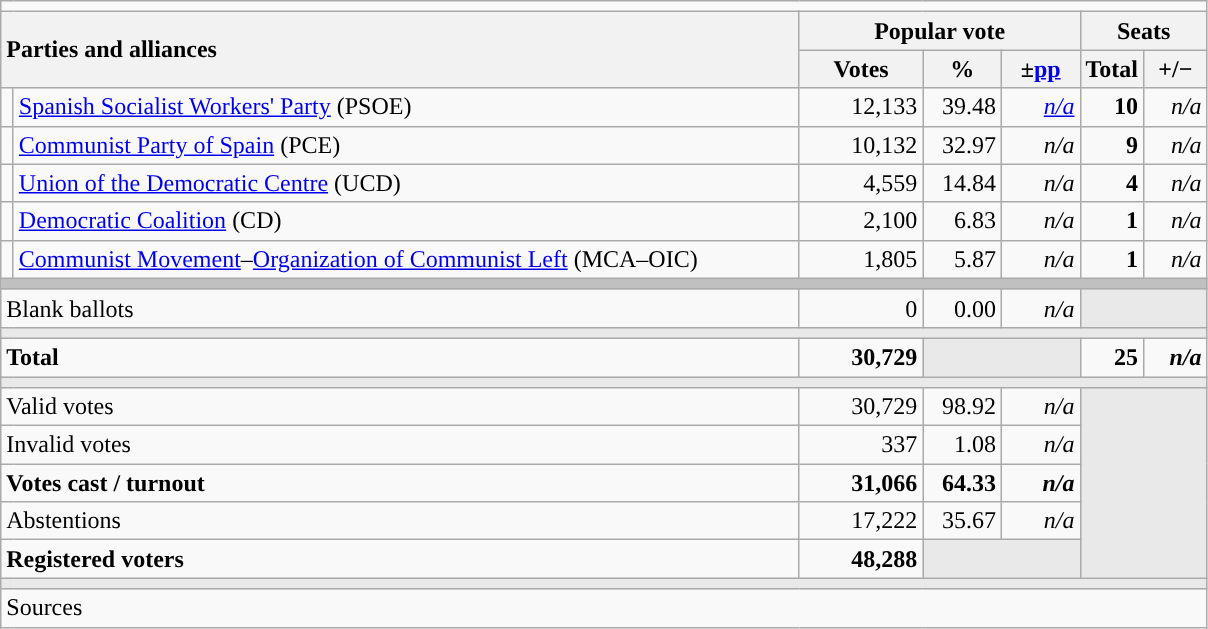<table class="wikitable" style="text-align:right;">
<tr>
<td colspan="7"></td>
</tr>
<tr>
<th style="text-align:left;" rowspan="2" colspan="2" width="525">Parties and alliances</th>
<th colspan="3">Popular vote</th>
<th colspan="2">Seats</th>
</tr>
<tr>
<th width="75">Votes</th>
<th width="45">%</th>
<th width="45">±<a href='#'>pp</a></th>
<th width="35">Total</th>
<th width="35">+/−</th>
</tr>
<tr>
<td width="1" style="color:inherit;background:"></td>
<td align="left"><a href='#'>Spanish Socialist Workers' Party</a> (PSOE)</td>
<td>12,133</td>
<td>39.48</td>
<td><em><a href='#'>n/a</a></em></td>
<td><strong>10</strong></td>
<td><em>n/a</em></td>
</tr>
<tr>
<td style="color:inherit;background:"></td>
<td align="left"><a href='#'>Communist Party of Spain</a> (PCE)</td>
<td>10,132</td>
<td>32.97</td>
<td><em>n/a</em></td>
<td><strong>9</strong></td>
<td><em>n/a</em></td>
</tr>
<tr>
<td style="color:inherit;background:"></td>
<td align="left"><a href='#'>Union of the Democratic Centre</a> (UCD)</td>
<td>4,559</td>
<td>14.84</td>
<td><em>n/a</em></td>
<td><strong>4</strong></td>
<td><em>n/a</em></td>
</tr>
<tr>
<td style="color:inherit;background:"></td>
<td align="left"><a href='#'>Democratic Coalition</a> (CD)</td>
<td>2,100</td>
<td>6.83</td>
<td><em>n/a</em></td>
<td><strong>1</strong></td>
<td><em>n/a</em></td>
</tr>
<tr>
<td style="color:inherit;background:"></td>
<td align="left"><a href='#'>Communist Movement</a>–<a href='#'>Organization of Communist Left</a> (MCA–OIC)</td>
<td>1,805</td>
<td>5.87</td>
<td><em>n/a</em></td>
<td><strong>1</strong></td>
<td><em>n/a</em></td>
</tr>
<tr>
<td colspan="7" bgcolor="#C0C0C0"></td>
</tr>
<tr>
<td align="left" colspan="2">Blank ballots</td>
<td>0</td>
<td>0.00</td>
<td><em>n/a</em></td>
<td bgcolor="#E9E9E9" colspan="2"></td>
</tr>
<tr>
<td colspan="7" bgcolor="#E9E9E9"></td>
</tr>
<tr style="font-weight:bold;">
<td align="left" colspan="2">Total</td>
<td>30,729</td>
<td bgcolor="#E9E9E9" colspan="2"></td>
<td>25</td>
<td><em>n/a</em></td>
</tr>
<tr>
<td colspan="7" bgcolor="#E9E9E9"></td>
</tr>
<tr>
<td align="left" colspan="2">Valid votes</td>
<td>30,729</td>
<td>98.92</td>
<td><em>n/a</em></td>
<td bgcolor="#E9E9E9" colspan="2" rowspan="5"></td>
</tr>
<tr>
<td align="left" colspan="2">Invalid votes</td>
<td>337</td>
<td>1.08</td>
<td><em>n/a</em></td>
</tr>
<tr style="font-weight:bold;">
<td align="left" colspan="2">Votes cast / turnout</td>
<td>31,066</td>
<td>64.33</td>
<td><em>n/a</em></td>
</tr>
<tr>
<td align="left" colspan="2">Abstentions</td>
<td>17,222</td>
<td>35.67</td>
<td><em>n/a</em></td>
</tr>
<tr style="font-weight:bold;">
<td align="left" colspan="2">Registered voters</td>
<td>48,288</td>
<td bgcolor="#E9E9E9" colspan="2"></td>
</tr>
<tr>
<td colspan="7" bgcolor="#E9E9E9"></td>
</tr>
<tr>
<td align="left" colspan="7">Sources</td>
</tr>
</table>
